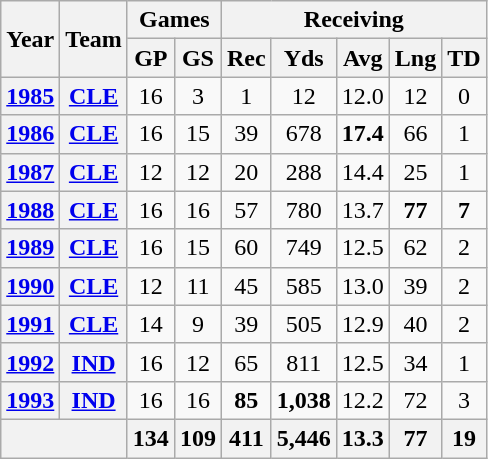<table class="wikitable" style="text-align:center">
<tr>
<th rowspan="2">Year</th>
<th rowspan="2">Team</th>
<th colspan="2">Games</th>
<th colspan="5">Receiving</th>
</tr>
<tr>
<th>GP</th>
<th>GS</th>
<th>Rec</th>
<th>Yds</th>
<th>Avg</th>
<th>Lng</th>
<th>TD</th>
</tr>
<tr>
<th><a href='#'>1985</a></th>
<th><a href='#'>CLE</a></th>
<td>16</td>
<td>3</td>
<td>1</td>
<td>12</td>
<td>12.0</td>
<td>12</td>
<td>0</td>
</tr>
<tr>
<th><a href='#'>1986</a></th>
<th><a href='#'>CLE</a></th>
<td>16</td>
<td>15</td>
<td>39</td>
<td>678</td>
<td><strong>17.4</strong></td>
<td>66</td>
<td>1</td>
</tr>
<tr>
<th><a href='#'>1987</a></th>
<th><a href='#'>CLE</a></th>
<td>12</td>
<td>12</td>
<td>20</td>
<td>288</td>
<td>14.4</td>
<td>25</td>
<td>1</td>
</tr>
<tr>
<th><a href='#'>1988</a></th>
<th><a href='#'>CLE</a></th>
<td>16</td>
<td>16</td>
<td>57</td>
<td>780</td>
<td>13.7</td>
<td><strong>77</strong></td>
<td><strong>7</strong></td>
</tr>
<tr>
<th><a href='#'>1989</a></th>
<th><a href='#'>CLE</a></th>
<td>16</td>
<td>15</td>
<td>60</td>
<td>749</td>
<td>12.5</td>
<td>62</td>
<td>2</td>
</tr>
<tr>
<th><a href='#'>1990</a></th>
<th><a href='#'>CLE</a></th>
<td>12</td>
<td>11</td>
<td>45</td>
<td>585</td>
<td>13.0</td>
<td>39</td>
<td>2</td>
</tr>
<tr>
<th><a href='#'>1991</a></th>
<th><a href='#'>CLE</a></th>
<td>14</td>
<td>9</td>
<td>39</td>
<td>505</td>
<td>12.9</td>
<td>40</td>
<td>2</td>
</tr>
<tr>
<th><a href='#'>1992</a></th>
<th><a href='#'>IND</a></th>
<td>16</td>
<td>12</td>
<td>65</td>
<td>811</td>
<td>12.5</td>
<td>34</td>
<td>1</td>
</tr>
<tr>
<th><a href='#'>1993</a></th>
<th><a href='#'>IND</a></th>
<td>16</td>
<td>16</td>
<td><strong>85</strong></td>
<td><strong>1,038</strong></td>
<td>12.2</td>
<td>72</td>
<td>3</td>
</tr>
<tr>
<th colspan="2"></th>
<th>134</th>
<th>109</th>
<th>411</th>
<th>5,446</th>
<th>13.3</th>
<th>77</th>
<th>19</th>
</tr>
</table>
